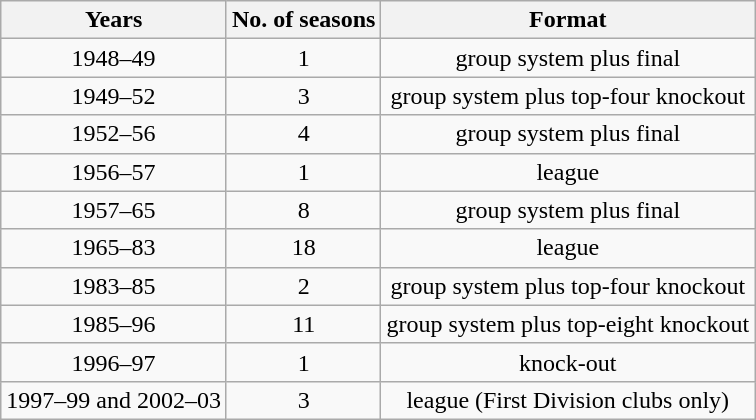<table class="wikitable">
<tr>
<th>Years</th>
<th>No. of seasons</th>
<th>Format</th>
</tr>
<tr align=center>
<td>1948–49</td>
<td>1</td>
<td>group system plus final</td>
</tr>
<tr align=center>
<td>1949–52</td>
<td>3</td>
<td>group system plus top-four knockout</td>
</tr>
<tr align=center>
<td>1952–56</td>
<td>4</td>
<td>group system plus final</td>
</tr>
<tr align=center>
<td>1956–57</td>
<td>1</td>
<td>league</td>
</tr>
<tr align=center>
<td>1957–65</td>
<td>8</td>
<td>group system plus final</td>
</tr>
<tr align=center>
<td>1965–83</td>
<td>18</td>
<td>league</td>
</tr>
<tr align=center>
<td>1983–85</td>
<td>2</td>
<td>group system plus top-four knockout</td>
</tr>
<tr align=center>
<td>1985–96</td>
<td>11</td>
<td>group system plus top-eight knockout</td>
</tr>
<tr align=center>
<td>1996–97</td>
<td>1</td>
<td>knock-out</td>
</tr>
<tr align=center>
<td>1997–99 and 2002–03</td>
<td>3</td>
<td>league (First Division clubs only)</td>
</tr>
</table>
